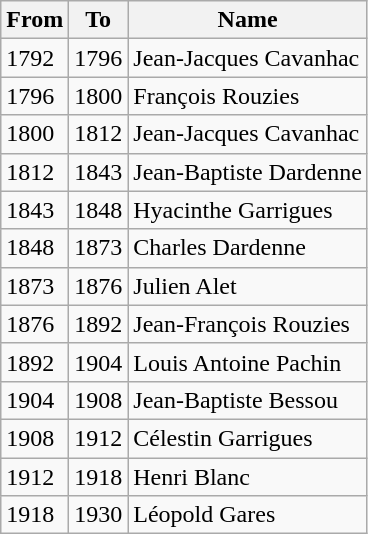<table class="wikitable">
<tr>
<th>From</th>
<th>To</th>
<th>Name</th>
</tr>
<tr>
<td>1792</td>
<td>1796</td>
<td>Jean-Jacques Cavanhac</td>
</tr>
<tr>
<td>1796</td>
<td>1800</td>
<td>François Rouzies</td>
</tr>
<tr>
<td>1800</td>
<td>1812</td>
<td>Jean-Jacques Cavanhac</td>
</tr>
<tr>
<td>1812</td>
<td>1843</td>
<td>Jean-Baptiste Dardenne</td>
</tr>
<tr>
<td>1843</td>
<td>1848</td>
<td>Hyacinthe Garrigues</td>
</tr>
<tr>
<td>1848</td>
<td>1873</td>
<td>Charles Dardenne</td>
</tr>
<tr>
<td>1873</td>
<td>1876</td>
<td>Julien Alet</td>
</tr>
<tr>
<td>1876</td>
<td>1892</td>
<td>Jean-François Rouzies</td>
</tr>
<tr>
<td>1892</td>
<td>1904</td>
<td>Louis Antoine Pachin</td>
</tr>
<tr>
<td>1904</td>
<td>1908</td>
<td>Jean-Baptiste Bessou</td>
</tr>
<tr>
<td>1908</td>
<td>1912</td>
<td>Célestin Garrigues</td>
</tr>
<tr>
<td>1912</td>
<td>1918</td>
<td>Henri Blanc</td>
</tr>
<tr>
<td>1918</td>
<td>1930</td>
<td>Léopold Gares</td>
</tr>
</table>
